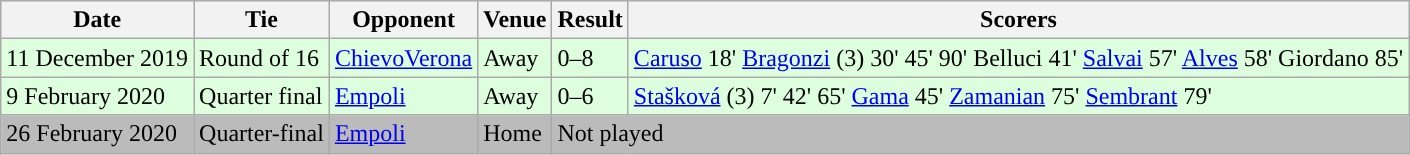<table class="wikitable" style="text-align:left">
<tr>
<th>Date</th>
<th>Tie</th>
<th>Opponent</th>
<th>Venue</th>
<th>Result</th>
<th>Scorers</th>
</tr>
<tr style="background:#ddffdd">
<td>11 December 2019</td>
<td>Round of 16</td>
<td><a href='#'>ChievoVerona</a></td>
<td>Away</td>
<td>0–8</td>
<td><a href='#'>Caruso</a> 18' <a href='#'>Bragonzi</a> (3) 30' 45' 90' Belluci 41' <a href='#'>Salvai</a> 57' <a href='#'>Alves</a> 58' Giordano 85'</td>
</tr>
<tr style="background:#ddffdd">
<td>9 February 2020</td>
<td>Quarter final</td>
<td><a href='#'>Empoli</a></td>
<td>Away</td>
<td>0–6</td>
<td><a href='#'>Stašková</a> (3) 7' 42' 65' <a href='#'>Gama</a> 45' <a href='#'>Zamanian</a> 75' <a href='#'>Sembrant</a> 79'</td>
</tr>
<tr style="background:#bbbbbb">
<td>26 February 2020</td>
<td>Quarter-final</td>
<td><a href='#'>Empoli</a></td>
<td>Home</td>
<td colspan="2">Not played</td>
</tr>
</table>
